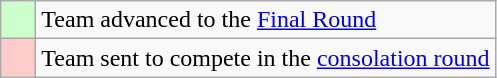<table class="wikitable">
<tr>
<td style="background: #ccffcc;">    </td>
<td>Team advanced to the <a href='#'>Final Round</a></td>
</tr>
<tr>
<td style="background: #ffcccc;">    </td>
<td>Team sent to compete in the <a href='#'>consolation round</a></td>
</tr>
</table>
